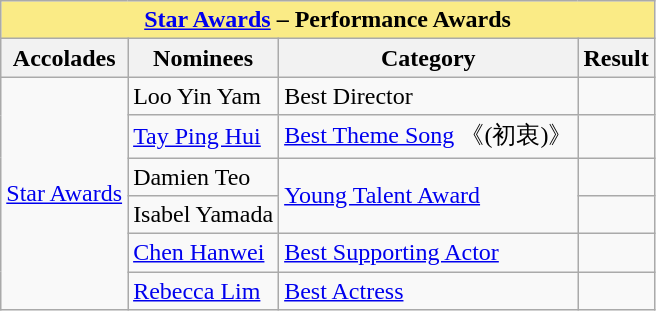<table class="wikitable sortable">
<tr>
<th colspan="4" - style="background:#FAEB86;" align="center"><a href='#'>Star Awards</a> – Performance Awards</th>
</tr>
<tr>
<th>Accolades</th>
<th>Nominees</th>
<th>Category</th>
<th>Result</th>
</tr>
<tr>
<td rowspan="6"><a href='#'>Star Awards</a></td>
<td>Loo Yin Yam</td>
<td>Best Director</td>
<td></td>
</tr>
<tr>
<td><a href='#'>Tay Ping Hui</a></td>
<td><a href='#'>Best Theme Song</a> 《(初衷)》</td>
<td></td>
</tr>
<tr>
<td>Damien Teo</td>
<td rowspan="2"><a href='#'>Young Talent Award</a></td>
<td></td>
</tr>
<tr>
<td>Isabel Yamada</td>
<td></td>
</tr>
<tr>
<td><a href='#'>Chen Hanwei</a></td>
<td><a href='#'>Best Supporting Actor</a></td>
<td></td>
</tr>
<tr>
<td><a href='#'>Rebecca Lim</a></td>
<td><a href='#'>Best Actress</a></td>
<td></td>
</tr>
</table>
